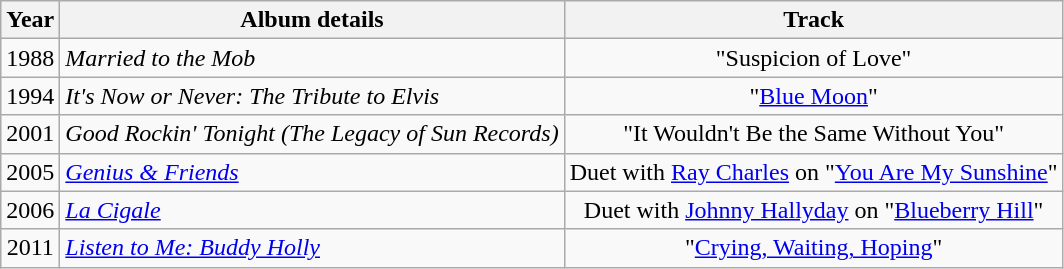<table class="wikitable" style="text-align:center;">
<tr>
<th>Year</th>
<th>Album details</th>
<th>Track</th>
</tr>
<tr>
<td>1988</td>
<td align="left"><em>Married to the Mob</em><br></td>
<td>"Suspicion of Love"</td>
</tr>
<tr>
<td>1994</td>
<td align="left"><em>It's Now or Never: The Tribute to Elvis</em><br></td>
<td>"<a href='#'>Blue Moon</a>"</td>
</tr>
<tr>
<td>2001</td>
<td align="left"><em>Good Rockin' Tonight (The Legacy of Sun Records)</em><br></td>
<td>"It Wouldn't Be the Same Without You"</td>
</tr>
<tr>
<td>2005</td>
<td align="left"><em><a href='#'>Genius & Friends</a></em><br></td>
<td>Duet with <a href='#'>Ray Charles</a> on "<a href='#'>You Are My Sunshine</a>"</td>
</tr>
<tr>
<td>2006</td>
<td align="left"><em><a href='#'>La Cigale</a></em><br></td>
<td>Duet with <a href='#'>Johnny Hallyday</a> on "<a href='#'>Blueberry Hill</a>"</td>
</tr>
<tr>
<td>2011</td>
<td align="left"><em><a href='#'>Listen to Me: Buddy Holly</a></em><br></td>
<td>"<a href='#'>Crying, Waiting, Hoping</a>"</td>
</tr>
</table>
